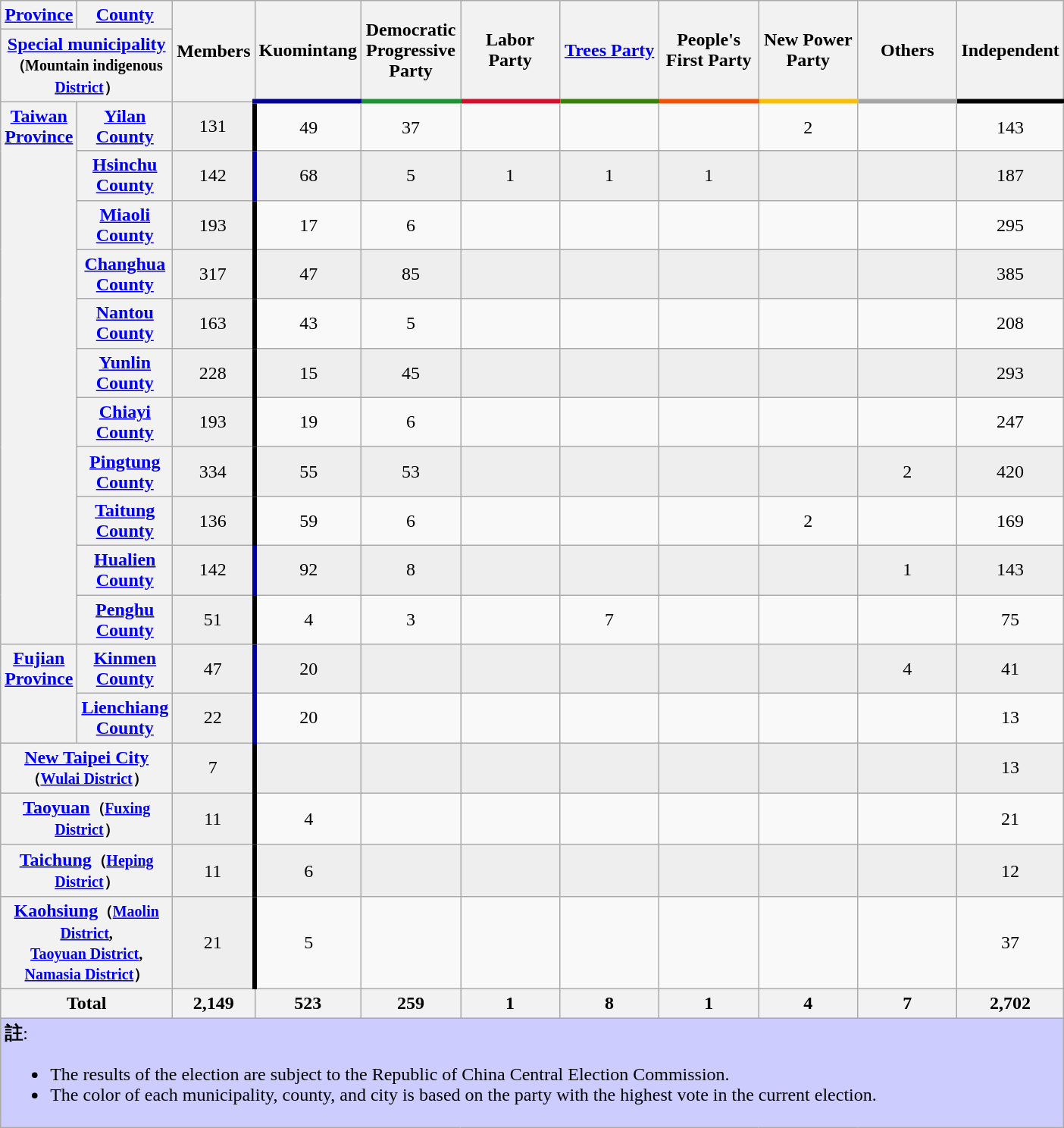<table class="wikitable collapsible" style="text-align:center; margin:auto">
<tr>
<th style="width:60px;"><a href='#'>Province</a></th>
<th style="width:60px;"><a href='#'>County</a></th>
<th rowspan=2 style="width:50px;">Members</th>
<th rowspan=2 style="width:80px; border-bottom:4px solid #000099;">Kuomintang</th>
<th rowspan=2 style="width:80px; border-bottom:4px solid #1B9431;">Democratic Progressive Party</th>
<th rowspan=2 style="width:80px; border-bottom:4px solid #D60E29;">Labor Party</th>
<th rowspan=2 style="width:80px; border-bottom:4px solid #368306;"><a href='#'>Trees Party</a></th>
<th rowspan=2 style="width:80px; border-bottom:4px solid #F75000;">People's First Party</th>
<th rowspan=2 style="width:80px; border-bottom:4px solid #FBBE01;">New Power Party</th>
<th rowspan=2 style="width:80px; border-bottom:4px solid #A6A6A6;">Others</th>
<th rowspan=2 style="width:80px; border-bottom:4px solid #000000;">Independent</th>
</tr>
<tr>
<th colspan=2><a href='#'>Special municipality</a><br><small>（Mountain indigenous <a href='#'>District</a>）</small></th>
</tr>
<tr>
<th rowspan=11 valign=top><a href='#'>Taiwan Province</a></th>
<th><a href='#'>Yilan County</a></th>
<td bgcolor=#EEEEEE style="border-right:4px solid #000000;">131</td>
<td>49</td>
<td>37</td>
<td></td>
<td></td>
<td></td>
<td>2</td>
<td></td>
<td>143</td>
</tr>
<tr bgcolor="#EEEEEE">
<th><a href='#'>Hsinchu County</a></th>
<td bgcolor=#EEEEEE style="border-right:4px solid #000099;">142</td>
<td>68</td>
<td>5</td>
<td>1</td>
<td>1</td>
<td>1</td>
<td></td>
<td></td>
<td>187</td>
</tr>
<tr>
<th><a href='#'>Miaoli County</a></th>
<td bgcolor=#EEEEEE style="border-right:4px solid #000000;">193</td>
<td>17</td>
<td>6</td>
<td></td>
<td></td>
<td></td>
<td></td>
<td></td>
<td>295</td>
</tr>
<tr bgcolor="#EEEEEE">
<th><a href='#'>Changhua County</a></th>
<td bgcolor=#EEEEEE style="border-right:4px solid #000000;">317</td>
<td>47</td>
<td>85</td>
<td></td>
<td></td>
<td></td>
<td></td>
<td></td>
<td>385</td>
</tr>
<tr>
<th><a href='#'>Nantou County</a></th>
<td bgcolor=#EEEEEE style="border-right:4px solid #000000;">163</td>
<td>43</td>
<td>5</td>
<td></td>
<td></td>
<td></td>
<td></td>
<td></td>
<td>208</td>
</tr>
<tr bgcolor="#EEEEEE">
<th><a href='#'>Yunlin County</a></th>
<td bgcolor=#EEEEEE style="border-right:4px solid #000000;">228</td>
<td>15</td>
<td>45</td>
<td></td>
<td></td>
<td></td>
<td></td>
<td></td>
<td>293</td>
</tr>
<tr>
<th><a href='#'>Chiayi County</a></th>
<td bgcolor=#EEEEEE style="border-right:4px solid #000000;">193</td>
<td>19</td>
<td>6</td>
<td></td>
<td></td>
<td></td>
<td></td>
<td></td>
<td>247</td>
</tr>
<tr bgcolor="#EEEEEE">
<th><a href='#'>Pingtung County</a></th>
<td bgcolor=#EEEEEE style="border-right:4px solid #000000;">334</td>
<td>55</td>
<td>53</td>
<td></td>
<td></td>
<td></td>
<td></td>
<td>2</td>
<td>420</td>
</tr>
<tr>
<th><a href='#'>Taitung County</a></th>
<td bgcolor=#EEEEEE style="border-right:4px solid #000000;">136</td>
<td>59</td>
<td>6</td>
<td></td>
<td></td>
<td></td>
<td>2</td>
<td></td>
<td>169</td>
</tr>
<tr bgcolor="#EEEEEE">
<th><a href='#'>Hualien County</a></th>
<td bgcolor=#EEEEEE style="border-right:4px solid #000099;">142</td>
<td>92</td>
<td>8</td>
<td></td>
<td></td>
<td></td>
<td></td>
<td>1</td>
<td>143</td>
</tr>
<tr>
<th><a href='#'>Penghu County</a></th>
<td bgcolor=#EEEEEE style="border-right:4px solid #000000;">51</td>
<td>4</td>
<td>3</td>
<td></td>
<td>7</td>
<td></td>
<td></td>
<td></td>
<td>75</td>
</tr>
<tr bgcolor="#EEEEEE">
<th rowspan=2 valign=top><a href='#'>Fujian Province</a></th>
<th><a href='#'>Kinmen County</a></th>
<td bgcolor=#EEEEEE style="border-right:4px solid #000099;">47</td>
<td>20</td>
<td></td>
<td></td>
<td></td>
<td></td>
<td></td>
<td>4</td>
<td>41</td>
</tr>
<tr>
<th><a href='#'>Lienchiang County</a></th>
<td bgcolor=#EEEEEE style="border-right:4px solid #000099;">22</td>
<td>20</td>
<td></td>
<td></td>
<td></td>
<td></td>
<td></td>
<td></td>
<td>13</td>
</tr>
<tr bgcolor="#EEEEEE">
<th colspan=2><a href='#'>New Taipei City</a><small>（<a href='#'>Wulai District</a>）</small></th>
<td bgcolor=#EEEEEE style="border-right:4px solid #000000;">7</td>
<td></td>
<td></td>
<td></td>
<td></td>
<td></td>
<td></td>
<td></td>
<td>13</td>
</tr>
<tr>
<th colspan=2><a href='#'>Taoyuan</a><small>（<a href='#'>Fuxing District</a>）</small></th>
<td bgcolor=#EEEEEE style="border-right:4px solid #000000;">11</td>
<td>4</td>
<td></td>
<td></td>
<td></td>
<td></td>
<td></td>
<td></td>
<td>21</td>
</tr>
<tr bgcolor="#EEEEEE">
<th colspan=2><a href='#'>Taichung</a><small>（<a href='#'>Heping District</a>）</small></th>
<td bgcolor=#EEEEEE style="border-right:4px solid #000000;">11</td>
<td>6</td>
<td></td>
<td></td>
<td></td>
<td></td>
<td></td>
<td></td>
<td>12</td>
</tr>
<tr>
<th colspan=2><a href='#'>Kaohsiung</a><small>（<a href='#'>Maolin District</a>,<br><a href='#'>Taoyuan District</a>, <a href='#'>Namasia District</a>）</small></th>
<td bgcolor=#EEEEEE style="border-right:4px solid #000000;">21</td>
<td>5</td>
<td></td>
<td></td>
<td></td>
<td></td>
<td></td>
<td></td>
<td>37</td>
</tr>
<tr>
<th colspan=2>Total</th>
<th>2,149</th>
<th>523</th>
<th>259</th>
<th>1</th>
<th>8</th>
<th>1</th>
<th>4</th>
<th>7</th>
<th>2,702</th>
</tr>
<tr>
<td colspan=11 bgcolor=#CCCCFF align=left><strong>註</strong>:<br><ul><li>The results of the election are subject to the Republic of China Central Election Commission.</li><li>The color of each municipality, county, and city is based on the party with the highest vote in the current election.</li></ul></td>
</tr>
</table>
